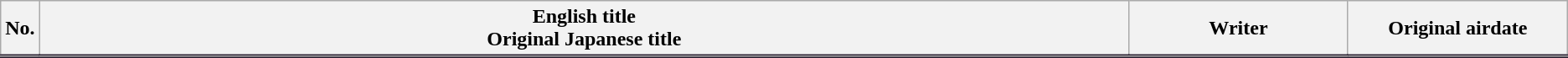<table class="wikitable">
<tr style="border-bottom: 3px solid #2C2233;">
<th style="width:1%;">No.</th>
<th>English title<br> Original Japanese title</th>
<th style="width:14%;">Writer</th>
<th style="width:14%;">Original airdate</th>
</tr>
<tr>
</tr>
</table>
